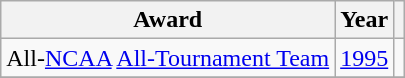<table class="wikitable">
<tr>
<th>Award</th>
<th>Year</th>
<th></th>
</tr>
<tr>
<td>All-<a href='#'>NCAA</a> <a href='#'>All-Tournament Team</a></td>
<td><a href='#'>1995</a></td>
<td></td>
</tr>
<tr>
</tr>
</table>
